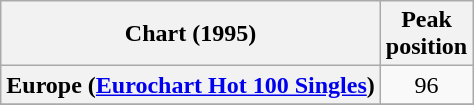<table class="wikitable sortable plainrowheaders" style="text-align:center">
<tr>
<th>Chart (1995)</th>
<th>Peak<br>position</th>
</tr>
<tr>
<th scope="row">Europe (<a href='#'>Eurochart Hot 100 Singles</a>)</th>
<td>96</td>
</tr>
<tr>
</tr>
</table>
